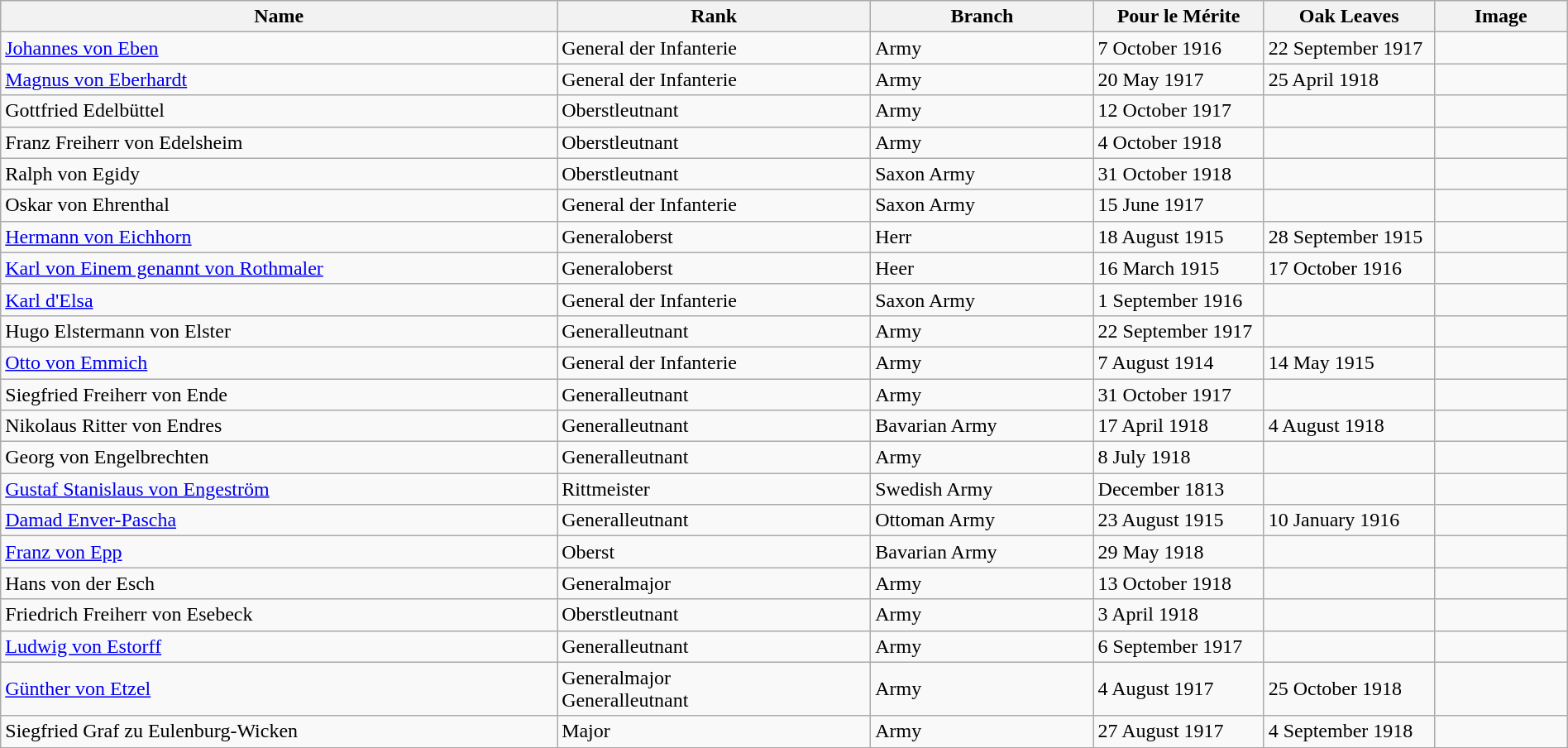<table class="wikitable" style="width:100%;">
<tr>
<th>Name</th>
<th>Rank</th>
<th>Branch</th>
<th width="130">Pour le Mérite</th>
<th width="130">Oak Leaves</th>
<th width="100">Image</th>
</tr>
<tr>
<td><a href='#'>Johannes von Eben</a></td>
<td>General der Infanterie</td>
<td>Army</td>
<td>7 October 1916</td>
<td>22 September 1917</td>
<td></td>
</tr>
<tr>
<td><a href='#'>Magnus von Eberhardt</a></td>
<td>General der Infanterie</td>
<td>Army</td>
<td>20 May 1917</td>
<td>25 April 1918</td>
<td></td>
</tr>
<tr>
<td>Gottfried Edelbüttel</td>
<td>Oberstleutnant</td>
<td>Army</td>
<td>12 October 1917</td>
<td></td>
<td></td>
</tr>
<tr>
<td>Franz Freiherr von Edelsheim</td>
<td>Oberstleutnant</td>
<td>Army</td>
<td>4 October 1918</td>
<td></td>
<td></td>
</tr>
<tr>
<td>Ralph von Egidy</td>
<td>Oberstleutnant</td>
<td>Saxon Army</td>
<td>31 October 1918</td>
<td></td>
<td></td>
</tr>
<tr>
<td>Oskar von Ehrenthal</td>
<td>General der Infanterie</td>
<td>Saxon Army</td>
<td>15 June 1917</td>
<td></td>
<td></td>
</tr>
<tr>
<td><a href='#'>Hermann von Eichhorn</a></td>
<td>Generaloberst</td>
<td>Herr</td>
<td>18 August 1915</td>
<td>28 September 1915</td>
<td></td>
</tr>
<tr>
<td><a href='#'>Karl von Einem genannt von Rothmaler</a></td>
<td>Generaloberst</td>
<td>Heer</td>
<td>16 March 1915</td>
<td>17 October 1916</td>
<td></td>
</tr>
<tr>
<td><a href='#'>Karl d'Elsa</a></td>
<td>General der Infanterie</td>
<td>Saxon Army</td>
<td>1 September 1916</td>
<td></td>
<td></td>
</tr>
<tr>
<td>Hugo Elstermann von Elster</td>
<td>Generalleutnant</td>
<td>Army</td>
<td>22 September 1917</td>
<td></td>
<td></td>
</tr>
<tr>
<td><a href='#'>Otto von Emmich</a></td>
<td>General der Infanterie</td>
<td>Army</td>
<td>7 August 1914</td>
<td>14 May 1915</td>
<td></td>
</tr>
<tr>
<td>Siegfried Freiherr von Ende</td>
<td>Generalleutnant</td>
<td>Army</td>
<td>31 October 1917</td>
<td></td>
<td></td>
</tr>
<tr>
<td>Nikolaus Ritter von Endres</td>
<td>Generalleutnant</td>
<td>Bavarian Army</td>
<td>17 April 1918</td>
<td>4 August 1918</td>
<td></td>
</tr>
<tr>
<td>Georg von Engelbrechten</td>
<td>Generalleutnant</td>
<td>Army</td>
<td>8 July 1918</td>
<td></td>
<td></td>
</tr>
<tr>
<td><a href='#'>Gustaf Stanislaus von Engeström</a></td>
<td>Rittmeister</td>
<td>Swedish Army</td>
<td>December 1813</td>
<td></td>
<td></td>
</tr>
<tr>
<td><a href='#'>Damad Enver-Pascha</a></td>
<td>Generalleutnant</td>
<td>Ottoman Army</td>
<td>23 August 1915</td>
<td>10 January 1916</td>
<td></td>
</tr>
<tr>
<td><a href='#'>Franz von Epp</a></td>
<td>Oberst</td>
<td>Bavarian Army</td>
<td>29 May 1918</td>
<td></td>
<td></td>
</tr>
<tr>
<td>Hans von der Esch</td>
<td>Generalmajor</td>
<td>Army</td>
<td>13 October 1918</td>
<td></td>
<td></td>
</tr>
<tr>
<td>Friedrich Freiherr von Esebeck</td>
<td>Oberstleutnant</td>
<td>Army</td>
<td>3 April 1918</td>
<td></td>
<td></td>
</tr>
<tr>
<td><a href='#'>Ludwig von Estorff</a></td>
<td>Generalleutnant</td>
<td>Army</td>
<td>6 September 1917</td>
<td></td>
<td></td>
</tr>
<tr>
<td><a href='#'>Günther von Etzel</a></td>
<td>Generalmajor<br>Generalleutnant</td>
<td>Army</td>
<td>4 August 1917</td>
<td>25 October 1918</td>
<td></td>
</tr>
<tr>
<td>Siegfried Graf zu Eulenburg-Wicken</td>
<td>Major</td>
<td>Army</td>
<td>27 August 1917</td>
<td>4 September 1918</td>
<td></td>
</tr>
<tr>
</tr>
</table>
